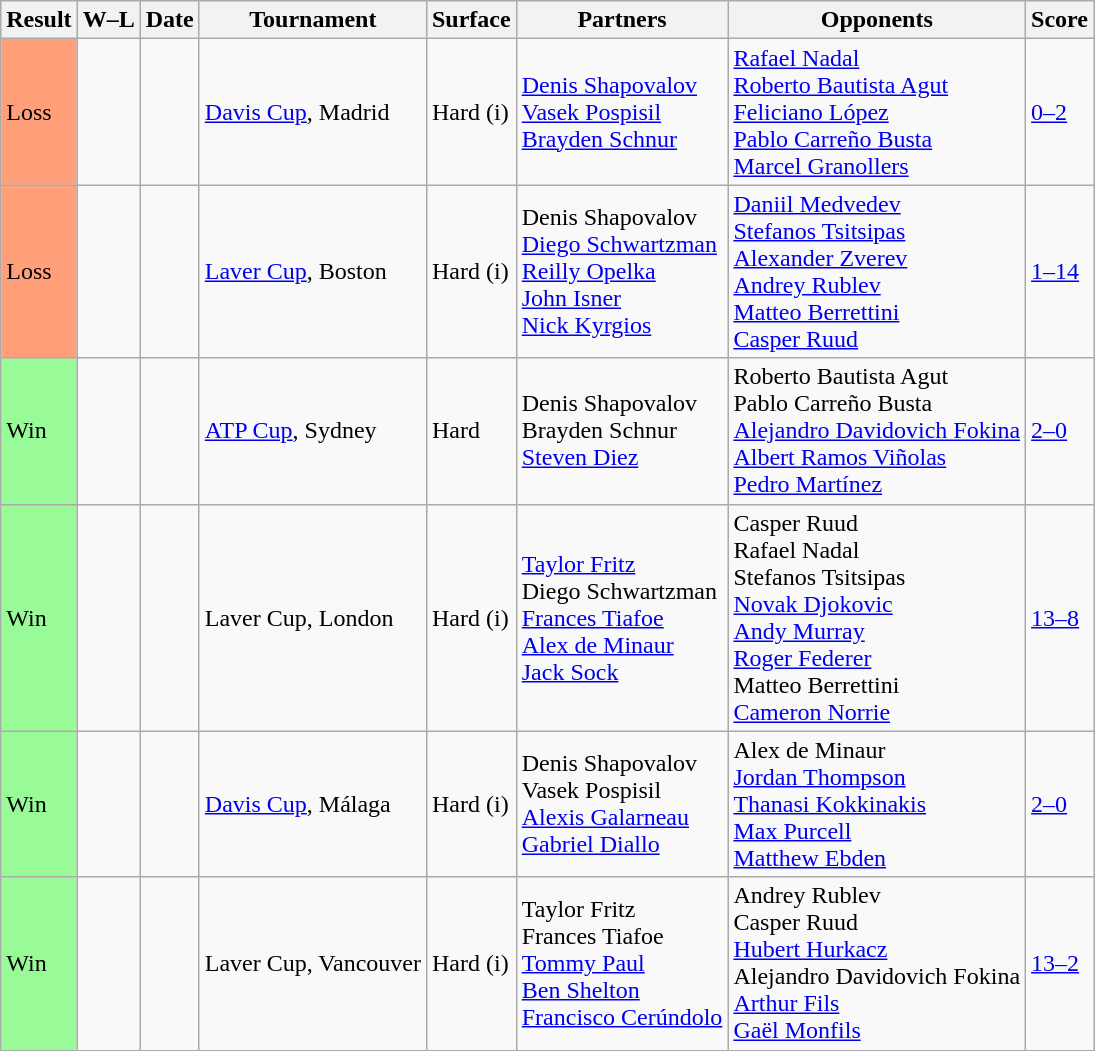<table class="sortable wikitable">
<tr>
<th>Result</th>
<th class="unsortable">W–L</th>
<th>Date</th>
<th>Tournament</th>
<th>Surface</th>
<th>Partners</th>
<th>Opponents</th>
<th class="unsortable">Score</th>
</tr>
<tr>
<td bgcolor=FFA07A>Loss</td>
<td></td>
<td><a href='#'></a></td>
<td><a href='#'>Davis Cup</a>, Madrid</td>
<td>Hard (i)</td>
<td> <a href='#'>Denis Shapovalov</a><br> <a href='#'>Vasek Pospisil</a><br> <a href='#'>Brayden Schnur</a></td>
<td> <a href='#'>Rafael Nadal</a><br> <a href='#'>Roberto Bautista Agut</a><br> <a href='#'>Feliciano López</a><br> <a href='#'>Pablo Carreño Busta</a><br> <a href='#'>Marcel Granollers</a></td>
<td><a href='#'>0–2</a></td>
</tr>
<tr>
<td bgcolor=ffa07a>Loss</td>
<td></td>
<td><a href='#'></a></td>
<td><a href='#'>Laver Cup</a>, Boston</td>
<td>Hard (i)</td>
<td> Denis Shapovalov<br> <a href='#'>Diego Schwartzman</a><br> <a href='#'>Reilly Opelka</a><br> <a href='#'>John Isner</a><br> <a href='#'>Nick Kyrgios</a></td>
<td> <a href='#'>Daniil Medvedev</a><br> <a href='#'>Stefanos Tsitsipas</a><br> <a href='#'>Alexander Zverev</a><br> <a href='#'>Andrey Rublev</a><br> <a href='#'>Matteo Berrettini</a><br> <a href='#'>Casper Ruud</a></td>
<td><a href='#'>1–14</a></td>
</tr>
<tr>
<td bgcolor=98fb98>Win</td>
<td></td>
<td><a href='#'></a></td>
<td><a href='#'>ATP Cup</a>, Sydney</td>
<td>Hard</td>
<td> Denis Shapovalov<br> Brayden Schnur<br> <a href='#'>Steven Diez</a></td>
<td> Roberto Bautista Agut<br> Pablo Carreño Busta<br> <a href='#'>Alejandro Davidovich Fokina</a><br> <a href='#'>Albert Ramos Viñolas</a><br> <a href='#'>Pedro Martínez</a></td>
<td><a href='#'>2–0</a></td>
</tr>
<tr>
<td bgcolor=98fb98>Win</td>
<td></td>
<td><a href='#'></a></td>
<td>Laver Cup, London</td>
<td>Hard (i)</td>
<td> <a href='#'>Taylor Fritz</a><br> Diego Schwartzman<br> <a href='#'>Frances Tiafoe</a><br> <a href='#'>Alex de Minaur</a><br> <a href='#'>Jack Sock</a></td>
<td> Casper Ruud<br> Rafael Nadal<br> Stefanos Tsitsipas<br> <a href='#'>Novak Djokovic</a><br> <a href='#'>Andy Murray</a><br> <a href='#'>Roger Federer</a><br> Matteo Berrettini<br> <a href='#'>Cameron Norrie</a></td>
<td><a href='#'>13–8</a></td>
</tr>
<tr>
<td bgcolor=98fb98>Win</td>
<td></td>
<td><a href='#'></a></td>
<td><a href='#'>Davis Cup</a>, Málaga</td>
<td>Hard (i)</td>
<td> Denis Shapovalov<br> Vasek Pospisil<br> <a href='#'>Alexis Galarneau</a><br> <a href='#'>Gabriel Diallo</a></td>
<td> Alex de Minaur<br> <a href='#'>Jordan Thompson</a><br> <a href='#'>Thanasi Kokkinakis</a><br> <a href='#'>Max Purcell</a><br> <a href='#'>Matthew Ebden</a></td>
<td><a href='#'>2–0</a></td>
</tr>
<tr>
<td bgcolor=98fb98>Win</td>
<td></td>
<td><a href='#'></a></td>
<td>Laver Cup, Vancouver</td>
<td>Hard (i)</td>
<td> Taylor Fritz<br> Frances Tiafoe<br> <a href='#'>Tommy Paul</a><br> <a href='#'>Ben Shelton</a><br> <a href='#'>Francisco Cerúndolo</a></td>
<td> Andrey Rublev<br> Casper Ruud<br> <a href='#'>Hubert Hurkacz</a><br> Alejandro Davidovich Fokina<br> <a href='#'>Arthur Fils</a><br> <a href='#'>Gaël Monfils</a></td>
<td><a href='#'>13–2</a></td>
</tr>
</table>
